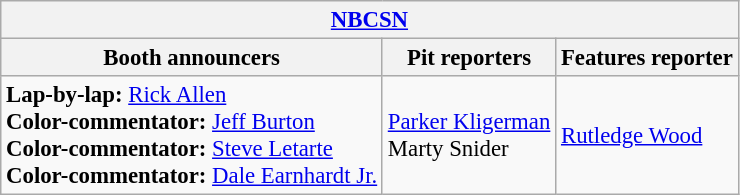<table class="wikitable" style="font-size: 95%">
<tr>
<th colspan="3"><a href='#'>NBCSN</a></th>
</tr>
<tr>
<th>Booth announcers</th>
<th>Pit reporters</th>
<th>Features reporter</th>
</tr>
<tr>
<td><strong>Lap-by-lap:</strong> <a href='#'>Rick Allen</a><br><strong>Color-commentator:</strong> <a href='#'>Jeff Burton</a><br><strong>Color-commentator:</strong> <a href='#'>Steve Letarte</a><br><strong>Color-commentator:</strong> <a href='#'>Dale Earnhardt Jr.</a></td>
<td><a href='#'>Parker Kligerman</a><br>Marty Snider</td>
<td><a href='#'>Rutledge Wood</a></td>
</tr>
</table>
